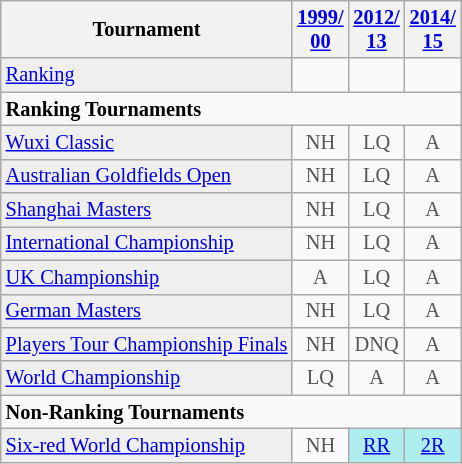<table class="wikitable"  style="font-size:85%;">
<tr>
<th>Tournament</th>
<th><a href='#'>1999/<br>00</a></th>
<th><a href='#'>2012/<br>13</a></th>
<th><a href='#'>2014/<br>15</a></th>
</tr>
<tr>
<td style="background:#EFEFEF;"><a href='#'>Ranking</a></td>
<td style="text-align:center;"></td>
<td style="text-align:center;"></td>
<td style="text-align:center;"></td>
</tr>
<tr>
<td colspan="9"><strong>Ranking Tournaments</strong></td>
</tr>
<tr>
<td style="background:#EFEFEF;"><a href='#'>Wuxi Classic</a></td>
<td align="center" style="color:#555555;">NH</td>
<td align="center" style="color:#555555;">LQ</td>
<td align="center" style="color:#555555;">A</td>
</tr>
<tr>
<td style="background:#EFEFEF;"><a href='#'>Australian Goldfields Open</a></td>
<td align="center" style="color:#555555;">NH</td>
<td align="center" style="color:#555555;">LQ</td>
<td align="center" style="color:#555555;">A</td>
</tr>
<tr>
<td style="background:#EFEFEF;"><a href='#'>Shanghai Masters</a></td>
<td align="center" style="color:#555555;">NH</td>
<td align="center" style="color:#555555;">LQ</td>
<td align="center" style="color:#555555;">A</td>
</tr>
<tr>
<td style="background:#EFEFEF;"><a href='#'>International Championship</a></td>
<td align="center" style="color:#555555;">NH</td>
<td align="center" style="color:#555555;">LQ</td>
<td align="center" style="color:#555555;">A</td>
</tr>
<tr>
<td style="background:#EFEFEF;"><a href='#'>UK Championship</a></td>
<td align="center" style="color:#555555;">A</td>
<td align="center" style="color:#555555;">LQ</td>
<td align="center" style="color:#555555;">A</td>
</tr>
<tr>
<td style="background:#EFEFEF;"><a href='#'>German Masters</a></td>
<td align="center" style="color:#555555;">NH</td>
<td align="center" style="color:#555555;">LQ</td>
<td align="center" style="color:#555555;">A</td>
</tr>
<tr>
<td style="background:#EFEFEF;"><a href='#'>Players Tour Championship Finals</a></td>
<td align="center" style="color:#555555;">NH</td>
<td align="center" style="color:#555555;">DNQ</td>
<td align="center" style="color:#555555;">A</td>
</tr>
<tr>
<td style="background:#EFEFEF;"><a href='#'>World Championship</a></td>
<td align="center" style="color:#555555;">LQ</td>
<td align="center" style="color:#555555;">A</td>
<td align="center" style="color:#555555;">A</td>
</tr>
<tr>
<td colspan="9"><strong>Non-Ranking Tournaments</strong></td>
</tr>
<tr>
<td style="background:#EFEFEF;"><a href='#'>Six-red World Championship</a></td>
<td align="center" style="color:#555555;">NH</td>
<td align="center" style="background:#afeeee;"><a href='#'>RR</a></td>
<td align="center" style="background:#afeeee;"><a href='#'>2R</a></td>
</tr>
</table>
